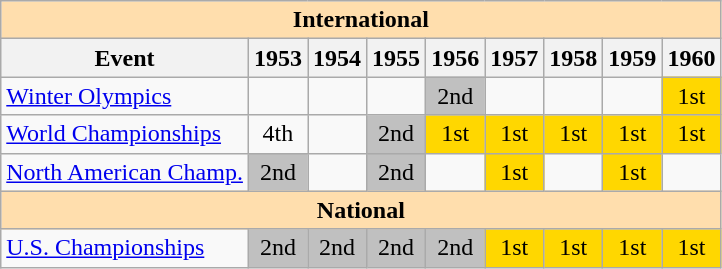<table class="wikitable" style="text-align:center">
<tr>
<th style="background-color: #ffdead; " colspan=9 align=center>International</th>
</tr>
<tr>
<th>Event</th>
<th>1953</th>
<th>1954</th>
<th>1955</th>
<th>1956</th>
<th>1957</th>
<th>1958</th>
<th>1959</th>
<th>1960</th>
</tr>
<tr>
<td align=left><a href='#'>Winter Olympics</a></td>
<td></td>
<td></td>
<td></td>
<td bgcolor=silver>2nd</td>
<td></td>
<td></td>
<td></td>
<td bgcolor=gold>1st</td>
</tr>
<tr>
<td align=left><a href='#'>World Championships</a></td>
<td>4th</td>
<td></td>
<td bgcolor=silver>2nd</td>
<td bgcolor=gold>1st</td>
<td bgcolor=gold>1st</td>
<td bgcolor=gold>1st</td>
<td bgcolor=gold>1st</td>
<td bgcolor=gold>1st</td>
</tr>
<tr>
<td align=left><a href='#'>North American Champ.</a></td>
<td bgcolor=silver>2nd</td>
<td></td>
<td bgcolor=silver>2nd</td>
<td></td>
<td bgcolor=gold>1st</td>
<td></td>
<td bgcolor=gold>1st</td>
<td></td>
</tr>
<tr>
<th style="background-color: #ffdead; " colspan=9 align=center>National</th>
</tr>
<tr>
<td align=left><a href='#'>U.S. Championships</a></td>
<td bgcolor=silver>2nd</td>
<td bgcolor=silver>2nd</td>
<td bgcolor=silver>2nd</td>
<td bgcolor=silver>2nd</td>
<td bgcolor=gold>1st</td>
<td bgcolor=gold>1st</td>
<td bgcolor=gold>1st</td>
<td bgcolor=gold>1st</td>
</tr>
</table>
